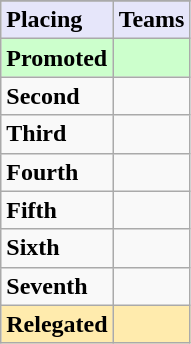<table class=wikitable>
<tr>
</tr>
<tr style="background: #E6E6FA;">
<td><strong>Placing</strong></td>
<td colspan="2" style="text-align:center"><strong>Teams</strong></td>
</tr>
<tr style="background: #ccffcc;">
<td><strong>Promoted</strong></td>
<td></td>
</tr>
<tr>
<td><strong>Second</strong></td>
<td></td>
</tr>
<tr>
<td><strong>Third</strong></td>
<td></td>
</tr>
<tr>
<td><strong>Fourth</strong></td>
<td></td>
</tr>
<tr>
<td><strong>Fifth</strong></td>
<td></td>
</tr>
<tr>
<td><strong>Sixth</strong></td>
<td></td>
</tr>
<tr>
<td><strong>Seventh</strong></td>
<td></td>
</tr>
<tr style="background: #ffebad;">
<td><strong>Relegated</strong></td>
<td></td>
</tr>
</table>
